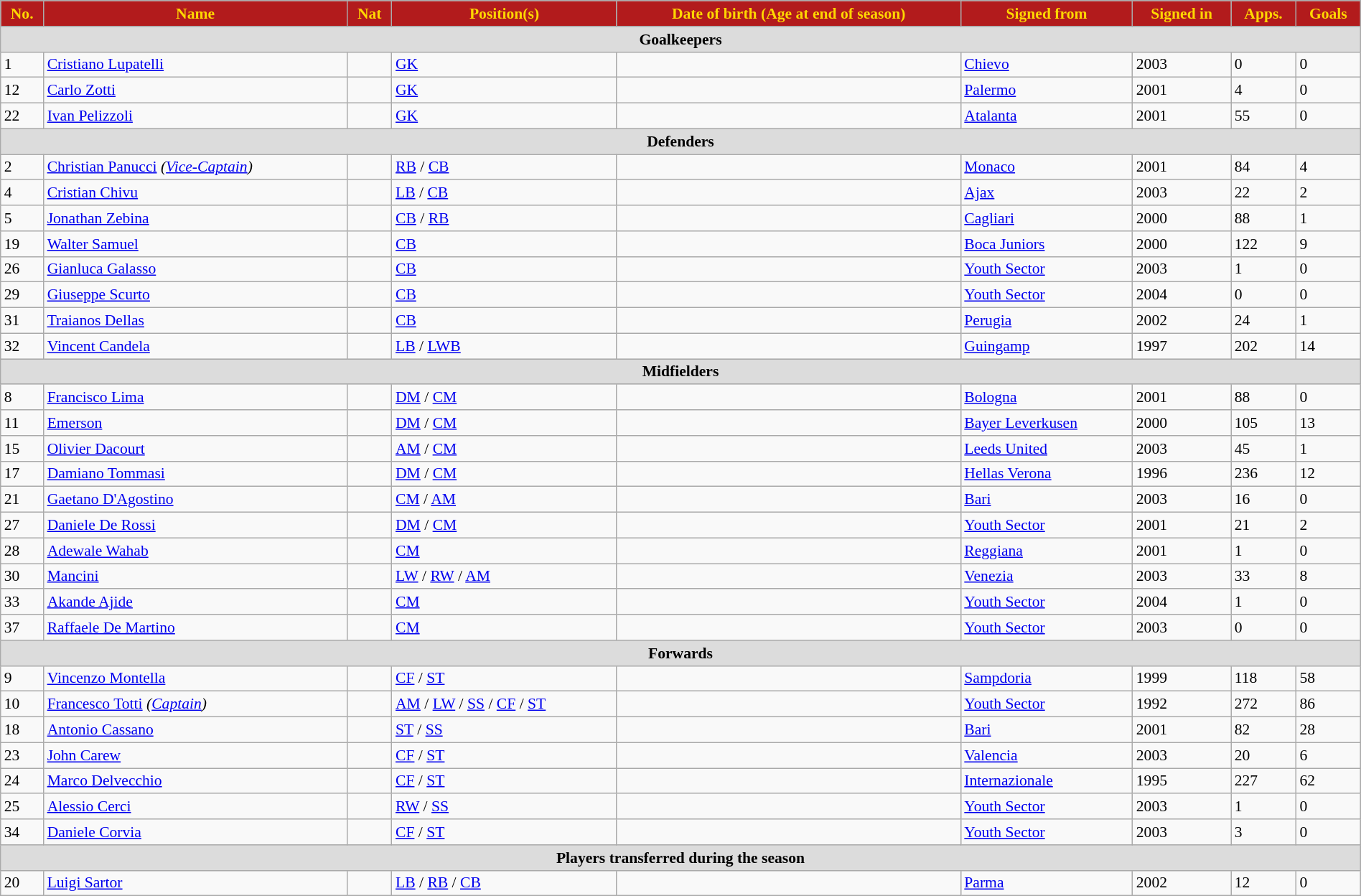<table class="wikitable" style="text-align:left; font-size:90%; width:100%">
<tr>
<th style="background:#B21B1C; color:#FFD700; text-align:center;">No.</th>
<th style="background:#B21B1C; color:#FFD700; text-align:center;">Name</th>
<th style="background:#B21B1C; color:#FFD700; text-align:center;">Nat</th>
<th style="background:#B21B1C; color:#FFD700; text-align:center;">Position(s)</th>
<th style="background:#B21B1C; color:#FFD700; text-align:center;">Date of birth (Age at end of season)</th>
<th style="background:#B21B1C; color:#FFD700; text-align:center;">Signed from</th>
<th style="background:#B21B1C; color:#FFD700; text-align:center;">Signed in</th>
<th style="background:#B21B1C; color:#FFD700; text-align:center;">Apps.</th>
<th style="background:#B21B1C; color:#FFD700; text-align:center;">Goals</th>
</tr>
<tr>
<th colspan=10 style="background:#DCDCDC; text-align:center;">Goalkeepers</th>
</tr>
<tr>
<td>1</td>
<td><a href='#'>Cristiano Lupatelli</a></td>
<td></td>
<td><a href='#'>GK</a></td>
<td></td>
<td> <a href='#'>Chievo</a></td>
<td>2003</td>
<td>0</td>
<td>0</td>
</tr>
<tr>
<td>12</td>
<td><a href='#'>Carlo Zotti</a></td>
<td></td>
<td><a href='#'>GK</a></td>
<td></td>
<td> <a href='#'>Palermo</a></td>
<td>2001</td>
<td>4</td>
<td>0</td>
</tr>
<tr>
<td>22</td>
<td><a href='#'>Ivan Pelizzoli</a></td>
<td></td>
<td><a href='#'>GK</a></td>
<td></td>
<td> <a href='#'>Atalanta</a></td>
<td>2001</td>
<td>55</td>
<td>0</td>
</tr>
<tr>
<th colspan=10 style="background:#DCDCDC; text-align:center;">Defenders</th>
</tr>
<tr>
<td>2</td>
<td><a href='#'>Christian Panucci</a> <em>(<a href='#'>Vice-Captain</a>)</em></td>
<td></td>
<td><a href='#'>RB</a> / <a href='#'>CB</a></td>
<td></td>
<td> <a href='#'>Monaco</a></td>
<td>2001</td>
<td>84</td>
<td>4</td>
</tr>
<tr>
<td>4</td>
<td><a href='#'>Cristian Chivu</a></td>
<td></td>
<td><a href='#'>LB</a> / <a href='#'>CB</a></td>
<td></td>
<td> <a href='#'>Ajax</a></td>
<td>2003</td>
<td>22</td>
<td>2</td>
</tr>
<tr>
<td>5</td>
<td><a href='#'>Jonathan Zebina</a></td>
<td></td>
<td><a href='#'>CB</a> / <a href='#'>RB</a></td>
<td></td>
<td> <a href='#'>Cagliari</a></td>
<td>2000</td>
<td>88</td>
<td>1</td>
</tr>
<tr>
<td>19</td>
<td><a href='#'>Walter Samuel</a></td>
<td></td>
<td><a href='#'>CB</a></td>
<td></td>
<td> <a href='#'>Boca Juniors</a></td>
<td>2000</td>
<td>122</td>
<td>9</td>
</tr>
<tr>
<td>26</td>
<td><a href='#'>Gianluca Galasso</a></td>
<td></td>
<td><a href='#'>CB</a></td>
<td></td>
<td> <a href='#'>Youth Sector</a></td>
<td>2003</td>
<td>1</td>
<td>0</td>
</tr>
<tr>
<td>29</td>
<td><a href='#'>Giuseppe Scurto</a></td>
<td></td>
<td><a href='#'>CB</a></td>
<td></td>
<td> <a href='#'>Youth Sector</a></td>
<td>2004</td>
<td>0</td>
<td>0</td>
</tr>
<tr>
<td>31</td>
<td><a href='#'>Traianos Dellas</a></td>
<td></td>
<td><a href='#'>CB</a></td>
<td></td>
<td> <a href='#'>Perugia</a></td>
<td>2002</td>
<td>24</td>
<td>1</td>
</tr>
<tr>
<td>32</td>
<td><a href='#'>Vincent Candela</a></td>
<td></td>
<td><a href='#'>LB</a> / <a href='#'>LWB</a></td>
<td></td>
<td> <a href='#'>Guingamp</a></td>
<td>1997</td>
<td>202</td>
<td>14</td>
</tr>
<tr>
<th colspan=10 style="background:#DCDCDC; text-align:center;">Midfielders</th>
</tr>
<tr>
<td>8</td>
<td><a href='#'>Francisco Lima</a></td>
<td></td>
<td><a href='#'>DM</a> / <a href='#'>CM</a></td>
<td></td>
<td> <a href='#'>Bologna</a></td>
<td>2001</td>
<td>88</td>
<td>0</td>
</tr>
<tr>
<td>11</td>
<td><a href='#'>Emerson</a></td>
<td></td>
<td><a href='#'>DM</a> / <a href='#'>CM</a></td>
<td></td>
<td> <a href='#'>Bayer Leverkusen</a></td>
<td>2000</td>
<td>105</td>
<td>13</td>
</tr>
<tr>
<td>15</td>
<td><a href='#'>Olivier Dacourt</a></td>
<td></td>
<td><a href='#'>AM</a> / <a href='#'>CM</a></td>
<td></td>
<td> <a href='#'>Leeds United</a></td>
<td>2003</td>
<td>45</td>
<td>1</td>
</tr>
<tr>
<td>17</td>
<td><a href='#'>Damiano Tommasi</a></td>
<td></td>
<td><a href='#'>DM</a> / <a href='#'>CM</a></td>
<td></td>
<td> <a href='#'>Hellas Verona</a></td>
<td>1996</td>
<td>236</td>
<td>12</td>
</tr>
<tr>
<td>21</td>
<td><a href='#'>Gaetano D'Agostino</a></td>
<td></td>
<td><a href='#'>CM</a> / <a href='#'>AM</a></td>
<td></td>
<td> <a href='#'>Bari</a></td>
<td>2003</td>
<td>16</td>
<td>0</td>
</tr>
<tr>
<td>27</td>
<td><a href='#'>Daniele De Rossi</a></td>
<td></td>
<td><a href='#'>DM</a> / <a href='#'>CM</a></td>
<td></td>
<td> <a href='#'>Youth Sector</a></td>
<td>2001</td>
<td>21</td>
<td>2</td>
</tr>
<tr>
<td>28</td>
<td><a href='#'>Adewale Wahab</a></td>
<td></td>
<td><a href='#'>CM</a></td>
<td></td>
<td> <a href='#'>Reggiana</a></td>
<td>2001</td>
<td>1</td>
<td>0</td>
</tr>
<tr>
<td>30</td>
<td><a href='#'>Mancini</a></td>
<td></td>
<td><a href='#'>LW</a> / <a href='#'>RW</a> / <a href='#'>AM</a></td>
<td></td>
<td> <a href='#'>Venezia</a></td>
<td>2003</td>
<td>33</td>
<td>8</td>
</tr>
<tr>
<td>33</td>
<td><a href='#'>Akande Ajide</a></td>
<td></td>
<td><a href='#'>CM</a></td>
<td></td>
<td> <a href='#'>Youth Sector</a></td>
<td>2004</td>
<td>1</td>
<td>0</td>
</tr>
<tr>
<td>37</td>
<td><a href='#'>Raffaele De Martino</a></td>
<td></td>
<td><a href='#'>CM</a></td>
<td></td>
<td> <a href='#'>Youth Sector</a></td>
<td>2003</td>
<td>0</td>
<td>0</td>
</tr>
<tr>
<th colspan=10 style="background:#DCDCDC; text-align:center;">Forwards</th>
</tr>
<tr>
<td>9</td>
<td><a href='#'>Vincenzo Montella</a></td>
<td></td>
<td><a href='#'>CF</a> / <a href='#'>ST</a></td>
<td></td>
<td> <a href='#'>Sampdoria</a></td>
<td>1999</td>
<td>118</td>
<td>58</td>
</tr>
<tr>
<td>10</td>
<td><a href='#'>Francesco Totti</a> <em>(<a href='#'>Captain</a>)</em></td>
<td></td>
<td><a href='#'>AM</a> / <a href='#'>LW</a> / <a href='#'>SS</a> / <a href='#'>CF</a> / <a href='#'>ST</a></td>
<td></td>
<td> <a href='#'>Youth Sector</a></td>
<td>1992</td>
<td>272</td>
<td>86</td>
</tr>
<tr>
<td>18</td>
<td><a href='#'>Antonio Cassano</a></td>
<td></td>
<td><a href='#'>ST</a> / <a href='#'>SS</a></td>
<td></td>
<td> <a href='#'>Bari</a></td>
<td>2001</td>
<td>82</td>
<td>28</td>
</tr>
<tr>
<td>23</td>
<td><a href='#'>John Carew</a></td>
<td></td>
<td><a href='#'>CF</a> / <a href='#'>ST</a></td>
<td></td>
<td> <a href='#'>Valencia</a></td>
<td>2003</td>
<td>20</td>
<td>6</td>
</tr>
<tr>
<td>24</td>
<td><a href='#'>Marco Delvecchio</a></td>
<td></td>
<td><a href='#'>CF</a> / <a href='#'>ST</a></td>
<td></td>
<td> <a href='#'>Internazionale</a></td>
<td>1995</td>
<td>227</td>
<td>62</td>
</tr>
<tr>
<td>25</td>
<td><a href='#'>Alessio Cerci</a></td>
<td></td>
<td><a href='#'>RW</a> / <a href='#'>SS</a></td>
<td></td>
<td> <a href='#'>Youth Sector</a></td>
<td>2003</td>
<td>1</td>
<td>0</td>
</tr>
<tr>
<td>34</td>
<td><a href='#'>Daniele Corvia</a></td>
<td></td>
<td><a href='#'>CF</a> / <a href='#'>ST</a></td>
<td></td>
<td> <a href='#'>Youth Sector</a></td>
<td>2003</td>
<td>3</td>
<td>0</td>
</tr>
<tr>
<th colspan=10 style="background:#DCDCDC; text-align:center;">Players transferred during the season</th>
</tr>
<tr>
<td>20</td>
<td><a href='#'>Luigi Sartor</a></td>
<td></td>
<td><a href='#'>LB</a> / <a href='#'>RB</a> / <a href='#'>CB</a></td>
<td></td>
<td> <a href='#'>Parma</a></td>
<td>2002</td>
<td>12</td>
<td>0</td>
</tr>
</table>
